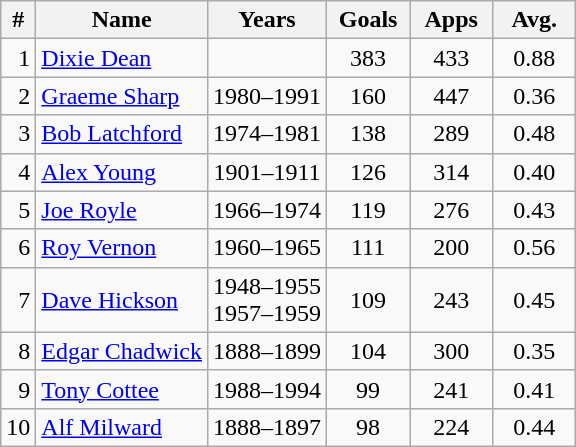<table class="wikitable" style="text-align: center;">
<tr>
<th>#</th>
<th>Name</th>
<th>Years</th>
<th style="width: 3em;">Goals</th>
<th style="width: 3em;">Apps</th>
<th style="width: 3em;">Avg.</th>
</tr>
<tr>
<td style="text-align:right;">1</td>
<td style="text-align:left;"> <a href='#'>Dixie Dean</a></td>
<td></td>
<td>383</td>
<td>433</td>
<td>0.88</td>
</tr>
<tr>
<td style="text-align:right;">2</td>
<td style="text-align:left;"> <a href='#'>Graeme Sharp</a></td>
<td>1980–1991</td>
<td>160</td>
<td>447</td>
<td>0.36</td>
</tr>
<tr>
<td style="text-align:right;">3</td>
<td style="text-align:left;"> <a href='#'>Bob Latchford</a></td>
<td>1974–1981</td>
<td>138</td>
<td>289</td>
<td>0.48</td>
</tr>
<tr>
<td style="text-align:right;">4</td>
<td style="text-align:left;"> <a href='#'>Alex Young</a></td>
<td>1901–1911</td>
<td>126</td>
<td>314</td>
<td>0.40</td>
</tr>
<tr>
<td style="text-align:right;">5</td>
<td style="text-align:left;"> <a href='#'>Joe Royle</a></td>
<td>1966–1974</td>
<td>119</td>
<td>276</td>
<td>0.43</td>
</tr>
<tr>
<td style="text-align:right;">6</td>
<td style="text-align:left;"> <a href='#'>Roy Vernon</a></td>
<td>1960–1965</td>
<td>111</td>
<td>200</td>
<td>0.56</td>
</tr>
<tr>
<td style="text-align:right;">7</td>
<td style="text-align:left;"> <a href='#'>Dave Hickson</a></td>
<td>1948–1955<br>1957–1959</td>
<td>109</td>
<td>243</td>
<td>0.45</td>
</tr>
<tr>
<td style="text-align:right;">8</td>
<td style="text-align:left;"> <a href='#'>Edgar Chadwick</a></td>
<td>1888–1899</td>
<td>104</td>
<td>300</td>
<td>0.35</td>
</tr>
<tr>
<td style="text-align:right;">9</td>
<td style="text-align:left;"> <a href='#'>Tony Cottee</a></td>
<td>1988–1994</td>
<td>99</td>
<td>241</td>
<td>0.41</td>
</tr>
<tr>
<td style="text-align:right;">10</td>
<td style="text-align:left;"> <a href='#'>Alf Milward</a></td>
<td>1888–1897</td>
<td>98</td>
<td>224</td>
<td>0.44</td>
</tr>
</table>
